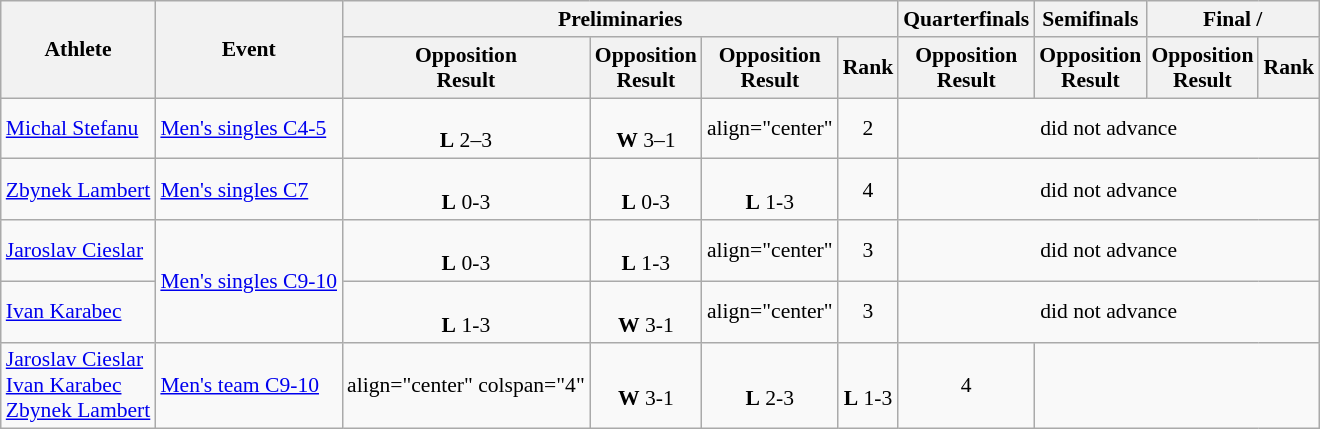<table class=wikitable style="font-size:90%">
<tr>
<th rowspan="2">Athlete</th>
<th rowspan="2">Event</th>
<th colspan="4">Preliminaries</th>
<th>Quarterfinals</th>
<th>Semifinals</th>
<th colspan="2">Final / </th>
</tr>
<tr>
<th>Opposition<br>Result</th>
<th>Opposition<br>Result</th>
<th>Opposition<br>Result</th>
<th>Rank</th>
<th>Opposition<br>Result</th>
<th>Opposition<br>Result</th>
<th>Opposition<br>Result</th>
<th>Rank</th>
</tr>
<tr>
<td><a href='#'>Michal Stefanu</a></td>
<td><a href='#'>Men's singles C4-5</a></td>
<td align="center"><br><strong>L</strong> 2–3</td>
<td align="center"><br><strong>W</strong> 3–1</td>
<td>align="center" </td>
<td align="center">2</td>
<td align="center" colspan="4">did not advance</td>
</tr>
<tr>
<td><a href='#'>Zbynek Lambert</a></td>
<td><a href='#'>Men's singles C7</a></td>
<td align="center"><br><strong>L</strong> 0-3</td>
<td align="center"><br><strong>L</strong> 0-3</td>
<td align="center"><br><strong>L</strong> 1-3</td>
<td align="center">4</td>
<td align="center" colspan="4">did not advance</td>
</tr>
<tr>
<td><a href='#'>Jaroslav Cieslar</a></td>
<td rowspan="2"><a href='#'>Men's singles C9-10</a></td>
<td align="center"><br><strong>L</strong> 0-3</td>
<td align="center"><br><strong>L</strong> 1-3</td>
<td>align="center" </td>
<td align="center">3</td>
<td align="center" colspan="4">did not advance</td>
</tr>
<tr>
<td><a href='#'>Ivan Karabec</a></td>
<td align="center"><br><strong>L</strong> 1-3</td>
<td align="center"><br><strong>W</strong> 3-1</td>
<td>align="center" </td>
<td align="center">3</td>
<td align="center" colspan="4">did not advance</td>
</tr>
<tr>
<td><a href='#'>Jaroslav Cieslar</a><br> <a href='#'>Ivan Karabec</a><br> <a href='#'>Zbynek Lambert</a></td>
<td><a href='#'>Men's team C9-10</a></td>
<td>align="center" colspan="4" </td>
<td align="center"><br><strong>W</strong> 3-1</td>
<td align="center"><br><strong>L</strong> 2-3</td>
<td align="center"><br><strong>L</strong> 1-3</td>
<td align="center">4</td>
</tr>
</table>
